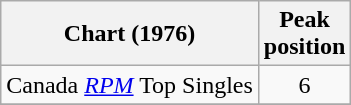<table class="wikitable">
<tr>
<th align="left">Chart (1976)</th>
<th align="left">Peak<br>position</th>
</tr>
<tr>
<td>Canada <em><a href='#'>RPM</a></em> Top Singles</td>
<td style="text-align:center;">6</td>
</tr>
<tr>
</tr>
</table>
